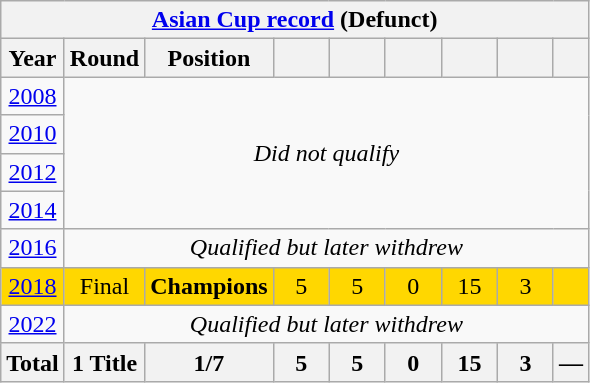<table class="wikitable" style="text-align: center;">
<tr>
<th colspan=10><a href='#'>Asian Cup record</a> (Defunct)</th>
</tr>
<tr>
<th>Year</th>
<th>Round</th>
<th>Position</th>
<th width=30></th>
<th width=30></th>
<th width=30></th>
<th width=30></th>
<th width=30></th>
<th></th>
</tr>
<tr>
<td> <a href='#'>2008</a></td>
<td rowspan=4 colspan=8><em>Did not qualify</em></td>
</tr>
<tr>
<td> <a href='#'>2010</a></td>
</tr>
<tr>
<td> <a href='#'>2012</a></td>
</tr>
<tr>
<td> <a href='#'>2014</a></td>
</tr>
<tr>
<td> <a href='#'>2016</a></td>
<td colspan=8><em>Qualified but later withdrew</em></td>
</tr>
<tr bgcolor=gold>
<td> <a href='#'>2018</a></td>
<td>Final</td>
<td> <strong>Champions</strong></td>
<td>5</td>
<td>5</td>
<td>0</td>
<td>15</td>
<td>3</td>
<td></td>
</tr>
<tr>
<td> <a href='#'>2022</a></td>
<td colspan=8><em>Qualified but later withdrew</em></td>
</tr>
<tr>
<th>Total</th>
<th>1 Title</th>
<th>1/7</th>
<th>5</th>
<th>5</th>
<th>0</th>
<th>15</th>
<th>3</th>
<th>—</th>
</tr>
</table>
